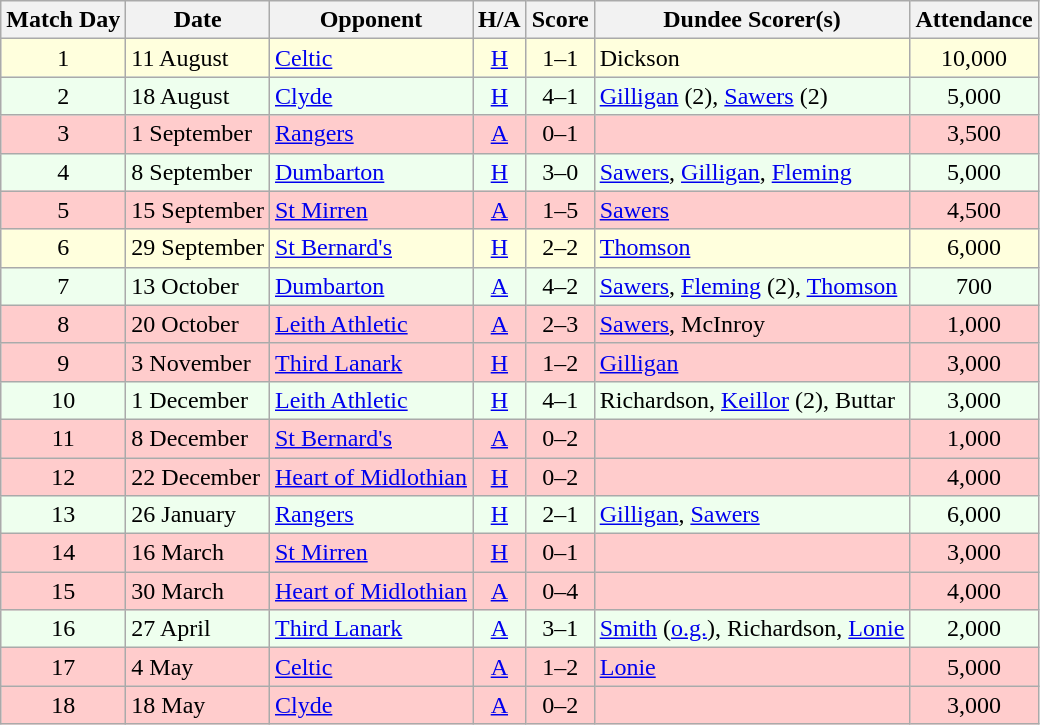<table class="wikitable" style="text-align:center">
<tr>
<th>Match Day</th>
<th>Date</th>
<th>Opponent</th>
<th>H/A</th>
<th>Score</th>
<th>Dundee Scorer(s)</th>
<th>Attendance</th>
</tr>
<tr bgcolor="#FFFFDD">
<td>1</td>
<td align="left">11 August</td>
<td align="left"><a href='#'>Celtic</a></td>
<td><a href='#'>H</a></td>
<td>1–1</td>
<td align="left">Dickson</td>
<td>10,000</td>
</tr>
<tr bgcolor="#EEFFEE">
<td>2</td>
<td align="left">18 August</td>
<td align="left"><a href='#'>Clyde</a></td>
<td><a href='#'>H</a></td>
<td>4–1</td>
<td align="left"><a href='#'>Gilligan</a> (2), <a href='#'>Sawers</a> (2)</td>
<td>5,000</td>
</tr>
<tr bgcolor="#FFCCCC">
<td>3</td>
<td align="left">1 September</td>
<td align="left"><a href='#'>Rangers</a></td>
<td><a href='#'>A</a></td>
<td>0–1</td>
<td align="left"></td>
<td>3,500</td>
</tr>
<tr bgcolor="#EEFFEE">
<td>4</td>
<td align="left">8 September</td>
<td align="left"><a href='#'>Dumbarton</a></td>
<td><a href='#'>H</a></td>
<td>3–0</td>
<td align="left"><a href='#'>Sawers</a>, <a href='#'>Gilligan</a>, <a href='#'>Fleming</a></td>
<td>5,000</td>
</tr>
<tr bgcolor="#FFCCCC">
<td>5</td>
<td align="left">15 September</td>
<td align="left"><a href='#'>St Mirren</a></td>
<td><a href='#'>A</a></td>
<td>1–5</td>
<td align="left"><a href='#'>Sawers</a></td>
<td>4,500</td>
</tr>
<tr bgcolor="#FFFFDD">
<td>6</td>
<td align="left">29 September</td>
<td align="left"><a href='#'>St Bernard's</a></td>
<td><a href='#'>H</a></td>
<td>2–2</td>
<td align="left"><a href='#'>Thomson</a></td>
<td>6,000</td>
</tr>
<tr bgcolor="#EEFFEE">
<td>7</td>
<td align="left">13 October</td>
<td align="left"><a href='#'>Dumbarton</a></td>
<td><a href='#'>A</a></td>
<td>4–2</td>
<td align="left"><a href='#'>Sawers</a>, <a href='#'>Fleming</a> (2), <a href='#'>Thomson</a></td>
<td>700</td>
</tr>
<tr bgcolor="#FFCCCC">
<td>8</td>
<td align="left">20 October</td>
<td align="left"><a href='#'>Leith Athletic</a></td>
<td><a href='#'>A</a></td>
<td>2–3</td>
<td align="left"><a href='#'>Sawers</a>, McInroy</td>
<td>1,000</td>
</tr>
<tr bgcolor="#FFCCCC">
<td>9</td>
<td align="left">3 November</td>
<td align="left"><a href='#'>Third Lanark</a></td>
<td><a href='#'>H</a></td>
<td>1–2</td>
<td align="left"><a href='#'>Gilligan</a></td>
<td>3,000</td>
</tr>
<tr bgcolor="#EEFFEE">
<td>10</td>
<td align="left">1 December</td>
<td align="left"><a href='#'>Leith Athletic</a></td>
<td><a href='#'>H</a></td>
<td>4–1</td>
<td align="left">Richardson, <a href='#'>Keillor</a> (2), Buttar</td>
<td>3,000</td>
</tr>
<tr bgcolor="#FFCCCC">
<td>11</td>
<td align="left">8 December</td>
<td align="left"><a href='#'>St Bernard's</a></td>
<td><a href='#'>A</a></td>
<td>0–2</td>
<td align="left"></td>
<td>1,000</td>
</tr>
<tr bgcolor="#FFCCCC">
<td>12</td>
<td align="left">22 December</td>
<td align="left"><a href='#'>Heart of Midlothian</a></td>
<td><a href='#'>H</a></td>
<td>0–2</td>
<td align="left"></td>
<td>4,000</td>
</tr>
<tr bgcolor="#EEFFEE">
<td>13</td>
<td align="left">26 January</td>
<td align="left"><a href='#'>Rangers</a></td>
<td><a href='#'>H</a></td>
<td>2–1</td>
<td align="left"><a href='#'>Gilligan</a>, <a href='#'>Sawers</a></td>
<td>6,000</td>
</tr>
<tr bgcolor="#FFCCCC">
<td>14</td>
<td align="left">16 March</td>
<td align="left"><a href='#'>St Mirren</a></td>
<td><a href='#'>H</a></td>
<td>0–1</td>
<td align="left"></td>
<td>3,000</td>
</tr>
<tr bgcolor="#FFCCCC">
<td>15</td>
<td align="left">30 March</td>
<td align="left"><a href='#'>Heart of Midlothian</a></td>
<td><a href='#'>A</a></td>
<td>0–4</td>
<td align="left"></td>
<td>4,000</td>
</tr>
<tr bgcolor="#EEFFEE">
<td>16</td>
<td align="left">27 April</td>
<td align="left"><a href='#'>Third Lanark</a></td>
<td><a href='#'>A</a></td>
<td>3–1</td>
<td align="left"><a href='#'>Smith</a> (<a href='#'>o.g.</a>), Richardson, <a href='#'>Lonie</a></td>
<td>2,000</td>
</tr>
<tr bgcolor="#FFCCCC">
<td>17</td>
<td align="left">4 May</td>
<td align="left"><a href='#'>Celtic</a></td>
<td><a href='#'>A</a></td>
<td>1–2</td>
<td align="left"><a href='#'>Lonie</a></td>
<td>5,000</td>
</tr>
<tr bgcolor="#FFCCCC">
<td>18</td>
<td align="left">18 May</td>
<td align="left"><a href='#'>Clyde</a></td>
<td><a href='#'>A</a></td>
<td>0–2</td>
<td align="left"></td>
<td>3,000</td>
</tr>
</table>
